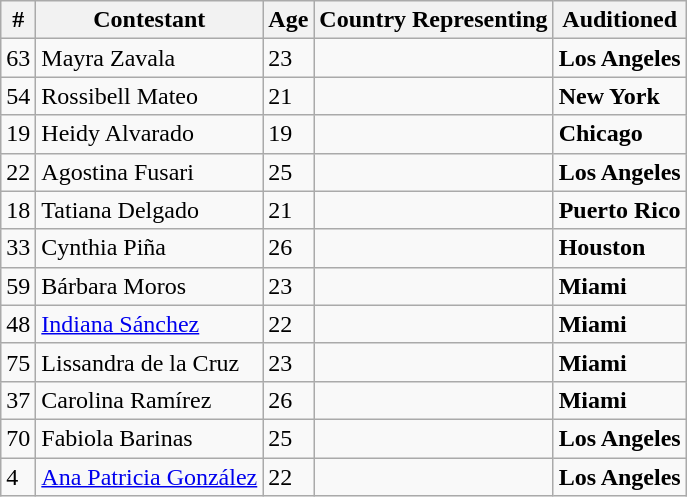<table class="wikitable">
<tr>
<th>#</th>
<th>Contestant</th>
<th>Age</th>
<th>Country Representing</th>
<th>Auditioned</th>
</tr>
<tr>
<td>63</td>
<td>Mayra Zavala</td>
<td>23</td>
<td><strong></strong></td>
<td><strong>Los Angeles</strong></td>
</tr>
<tr>
<td>54</td>
<td>Rossibell Mateo</td>
<td>21</td>
<td><strong></strong></td>
<td><strong>New York</strong></td>
</tr>
<tr>
<td>19</td>
<td>Heidy Alvarado</td>
<td>19</td>
<td><strong></strong></td>
<td><strong>Chicago</strong></td>
</tr>
<tr>
<td>22</td>
<td>Agostina Fusari</td>
<td>25</td>
<td><strong></strong></td>
<td><strong>Los Angeles</strong></td>
</tr>
<tr>
<td>18</td>
<td>Tatiana Delgado</td>
<td>21</td>
<td><strong></strong></td>
<td><strong>Puerto Rico</strong></td>
</tr>
<tr>
<td>33</td>
<td>Cynthia Piña</td>
<td>26</td>
<td><strong></strong></td>
<td><strong>Houston</strong></td>
</tr>
<tr>
<td>59</td>
<td>Bárbara Moros</td>
<td>23</td>
<td><strong></strong></td>
<td><strong>Miami</strong></td>
</tr>
<tr>
<td>48</td>
<td><a href='#'>Indiana Sánchez</a></td>
<td>22</td>
<td><strong></strong></td>
<td><strong>Miami</strong></td>
</tr>
<tr>
<td>75</td>
<td>Lissandra de la Cruz</td>
<td>23</td>
<td><strong></strong></td>
<td><strong>Miami</strong></td>
</tr>
<tr>
<td>37</td>
<td>Carolina Ramírez</td>
<td>26</td>
<td><strong></strong></td>
<td><strong>Miami</strong></td>
</tr>
<tr>
<td>70</td>
<td>Fabiola Barinas</td>
<td>25</td>
<td><strong></strong></td>
<td><strong>Los Angeles</strong></td>
</tr>
<tr>
<td>4</td>
<td><a href='#'>Ana Patricia González</a></td>
<td>22</td>
<td><strong></strong></td>
<td><strong>Los Angeles</strong></td>
</tr>
</table>
